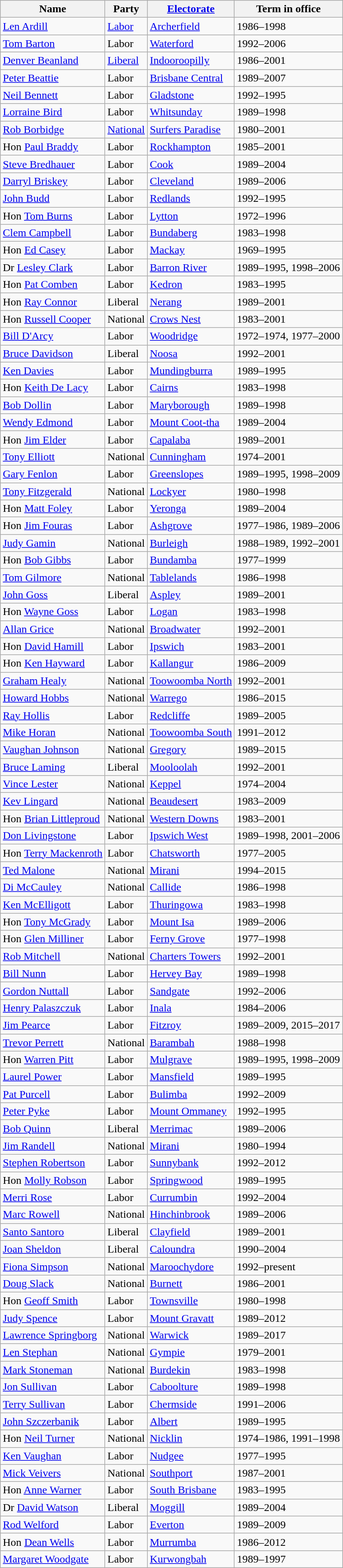<table class="wikitable sortable">
<tr>
<th>Name</th>
<th>Party</th>
<th><a href='#'>Electorate</a></th>
<th>Term in office</th>
</tr>
<tr>
<td><a href='#'>Len Ardill</a></td>
<td><a href='#'>Labor</a></td>
<td><a href='#'>Archerfield</a></td>
<td>1986–1998</td>
</tr>
<tr>
<td><a href='#'>Tom Barton</a></td>
<td>Labor</td>
<td><a href='#'>Waterford</a></td>
<td>1992–2006</td>
</tr>
<tr>
<td><a href='#'>Denver Beanland</a></td>
<td><a href='#'>Liberal</a></td>
<td><a href='#'>Indooroopilly</a></td>
<td>1986–2001</td>
</tr>
<tr>
<td><a href='#'>Peter Beattie</a></td>
<td>Labor</td>
<td><a href='#'>Brisbane Central</a></td>
<td>1989–2007</td>
</tr>
<tr>
<td><a href='#'>Neil Bennett</a></td>
<td>Labor</td>
<td><a href='#'>Gladstone</a></td>
<td>1992–1995</td>
</tr>
<tr>
<td><a href='#'>Lorraine Bird</a></td>
<td>Labor</td>
<td><a href='#'>Whitsunday</a></td>
<td>1989–1998</td>
</tr>
<tr>
<td><a href='#'>Rob Borbidge</a></td>
<td><a href='#'>National</a></td>
<td><a href='#'>Surfers Paradise</a></td>
<td>1980–2001</td>
</tr>
<tr>
<td>Hon <a href='#'>Paul Braddy</a></td>
<td>Labor</td>
<td><a href='#'>Rockhampton</a></td>
<td>1985–2001</td>
</tr>
<tr>
<td><a href='#'>Steve Bredhauer</a></td>
<td>Labor</td>
<td><a href='#'>Cook</a></td>
<td>1989–2004</td>
</tr>
<tr>
<td><a href='#'>Darryl Briskey</a></td>
<td>Labor</td>
<td><a href='#'>Cleveland</a></td>
<td>1989–2006</td>
</tr>
<tr>
<td><a href='#'>John Budd</a></td>
<td>Labor</td>
<td><a href='#'>Redlands</a></td>
<td>1992–1995</td>
</tr>
<tr>
<td>Hon <a href='#'>Tom Burns</a></td>
<td>Labor</td>
<td><a href='#'>Lytton</a></td>
<td>1972–1996</td>
</tr>
<tr>
<td><a href='#'>Clem Campbell</a></td>
<td>Labor</td>
<td><a href='#'>Bundaberg</a></td>
<td>1983–1998</td>
</tr>
<tr>
<td>Hon <a href='#'>Ed Casey</a></td>
<td>Labor</td>
<td><a href='#'>Mackay</a></td>
<td>1969–1995</td>
</tr>
<tr>
<td>Dr <a href='#'>Lesley Clark</a></td>
<td>Labor</td>
<td><a href='#'>Barron River</a></td>
<td>1989–1995, 1998–2006</td>
</tr>
<tr>
<td>Hon <a href='#'>Pat Comben</a></td>
<td>Labor</td>
<td><a href='#'>Kedron</a></td>
<td>1983–1995</td>
</tr>
<tr>
<td>Hon <a href='#'>Ray Connor</a></td>
<td>Liberal</td>
<td><a href='#'>Nerang</a></td>
<td>1989–2001</td>
</tr>
<tr>
<td>Hon <a href='#'>Russell Cooper</a></td>
<td>National</td>
<td><a href='#'>Crows Nest</a></td>
<td>1983–2001</td>
</tr>
<tr>
<td><a href='#'>Bill D'Arcy</a></td>
<td>Labor</td>
<td><a href='#'>Woodridge</a></td>
<td>1972–1974, 1977–2000</td>
</tr>
<tr>
<td><a href='#'>Bruce Davidson</a></td>
<td>Liberal</td>
<td><a href='#'>Noosa</a></td>
<td>1992–2001</td>
</tr>
<tr>
<td><a href='#'>Ken Davies</a></td>
<td>Labor</td>
<td><a href='#'>Mundingburra</a></td>
<td>1989–1995</td>
</tr>
<tr>
<td>Hon <a href='#'>Keith De Lacy</a></td>
<td>Labor</td>
<td><a href='#'>Cairns</a></td>
<td>1983–1998</td>
</tr>
<tr>
<td><a href='#'>Bob Dollin</a></td>
<td>Labor</td>
<td><a href='#'>Maryborough</a></td>
<td>1989–1998</td>
</tr>
<tr>
<td><a href='#'>Wendy Edmond</a></td>
<td>Labor</td>
<td><a href='#'>Mount Coot-tha</a></td>
<td>1989–2004</td>
</tr>
<tr>
<td>Hon <a href='#'>Jim Elder</a></td>
<td>Labor</td>
<td><a href='#'>Capalaba</a></td>
<td>1989–2001</td>
</tr>
<tr>
<td><a href='#'>Tony Elliott</a></td>
<td>National</td>
<td><a href='#'>Cunningham</a></td>
<td>1974–2001</td>
</tr>
<tr>
<td><a href='#'>Gary Fenlon</a></td>
<td>Labor</td>
<td><a href='#'>Greenslopes</a></td>
<td>1989–1995, 1998–2009</td>
</tr>
<tr>
<td><a href='#'>Tony Fitzgerald</a></td>
<td>National</td>
<td><a href='#'>Lockyer</a></td>
<td>1980–1998</td>
</tr>
<tr>
<td>Hon <a href='#'>Matt Foley</a></td>
<td>Labor</td>
<td><a href='#'>Yeronga</a></td>
<td>1989–2004</td>
</tr>
<tr>
<td>Hon <a href='#'>Jim Fouras</a></td>
<td>Labor</td>
<td><a href='#'>Ashgrove</a></td>
<td>1977–1986, 1989–2006</td>
</tr>
<tr>
<td><a href='#'>Judy Gamin</a></td>
<td>National</td>
<td><a href='#'>Burleigh</a></td>
<td>1988–1989, 1992–2001</td>
</tr>
<tr>
<td>Hon <a href='#'>Bob Gibbs</a></td>
<td>Labor</td>
<td><a href='#'>Bundamba</a></td>
<td>1977–1999</td>
</tr>
<tr>
<td><a href='#'>Tom Gilmore</a></td>
<td>National</td>
<td><a href='#'>Tablelands</a></td>
<td>1986–1998</td>
</tr>
<tr>
<td><a href='#'>John Goss</a></td>
<td>Liberal</td>
<td><a href='#'>Aspley</a></td>
<td>1989–2001</td>
</tr>
<tr>
<td>Hon <a href='#'>Wayne Goss</a></td>
<td>Labor</td>
<td><a href='#'>Logan</a></td>
<td>1983–1998</td>
</tr>
<tr>
<td><a href='#'>Allan Grice</a></td>
<td>National</td>
<td><a href='#'>Broadwater</a></td>
<td>1992–2001</td>
</tr>
<tr>
<td>Hon <a href='#'>David Hamill</a></td>
<td>Labor</td>
<td><a href='#'>Ipswich</a></td>
<td>1983–2001</td>
</tr>
<tr>
<td>Hon <a href='#'>Ken Hayward</a></td>
<td>Labor</td>
<td><a href='#'>Kallangur</a></td>
<td>1986–2009</td>
</tr>
<tr>
<td><a href='#'>Graham Healy</a></td>
<td>National</td>
<td><a href='#'>Toowoomba North</a></td>
<td>1992–2001</td>
</tr>
<tr>
<td><a href='#'>Howard Hobbs</a></td>
<td>National</td>
<td><a href='#'>Warrego</a></td>
<td>1986–2015</td>
</tr>
<tr>
<td><a href='#'>Ray Hollis</a></td>
<td>Labor</td>
<td><a href='#'>Redcliffe</a></td>
<td>1989–2005</td>
</tr>
<tr>
<td><a href='#'>Mike Horan</a></td>
<td>National</td>
<td><a href='#'>Toowoomba South</a></td>
<td>1991–2012</td>
</tr>
<tr>
<td><a href='#'>Vaughan Johnson</a></td>
<td>National</td>
<td><a href='#'>Gregory</a></td>
<td>1989–2015</td>
</tr>
<tr>
<td><a href='#'>Bruce Laming</a></td>
<td>Liberal</td>
<td><a href='#'>Mooloolah</a></td>
<td>1992–2001</td>
</tr>
<tr>
<td><a href='#'>Vince Lester</a></td>
<td>National</td>
<td><a href='#'>Keppel</a></td>
<td>1974–2004</td>
</tr>
<tr>
<td><a href='#'>Kev Lingard</a></td>
<td>National</td>
<td><a href='#'>Beaudesert</a></td>
<td>1983–2009</td>
</tr>
<tr>
<td>Hon <a href='#'>Brian Littleproud</a></td>
<td>National</td>
<td><a href='#'>Western Downs</a></td>
<td>1983–2001</td>
</tr>
<tr>
<td><a href='#'>Don Livingstone</a></td>
<td>Labor</td>
<td><a href='#'>Ipswich West</a></td>
<td>1989–1998, 2001–2006</td>
</tr>
<tr>
<td>Hon <a href='#'>Terry Mackenroth</a></td>
<td>Labor</td>
<td><a href='#'>Chatsworth</a></td>
<td>1977–2005</td>
</tr>
<tr>
<td><a href='#'>Ted Malone</a> </td>
<td>National</td>
<td><a href='#'>Mirani</a></td>
<td>1994–2015</td>
</tr>
<tr>
<td><a href='#'>Di McCauley</a></td>
<td>National</td>
<td><a href='#'>Callide</a></td>
<td>1986–1998</td>
</tr>
<tr>
<td><a href='#'>Ken McElligott</a></td>
<td>Labor</td>
<td><a href='#'>Thuringowa</a></td>
<td>1983–1998</td>
</tr>
<tr>
<td>Hon <a href='#'>Tony McGrady</a></td>
<td>Labor</td>
<td><a href='#'>Mount Isa</a></td>
<td>1989–2006</td>
</tr>
<tr>
<td>Hon <a href='#'>Glen Milliner</a></td>
<td>Labor</td>
<td><a href='#'>Ferny Grove</a></td>
<td>1977–1998</td>
</tr>
<tr>
<td><a href='#'>Rob Mitchell</a></td>
<td>National</td>
<td><a href='#'>Charters Towers</a></td>
<td>1992–2001</td>
</tr>
<tr>
<td><a href='#'>Bill Nunn</a></td>
<td>Labor</td>
<td><a href='#'>Hervey Bay</a></td>
<td>1989–1998</td>
</tr>
<tr>
<td><a href='#'>Gordon Nuttall</a></td>
<td>Labor</td>
<td><a href='#'>Sandgate</a></td>
<td>1992–2006</td>
</tr>
<tr>
<td><a href='#'>Henry Palaszczuk</a></td>
<td>Labor</td>
<td><a href='#'>Inala</a></td>
<td>1984–2006</td>
</tr>
<tr>
<td><a href='#'>Jim Pearce</a></td>
<td>Labor</td>
<td><a href='#'>Fitzroy</a></td>
<td>1989–2009, 2015–2017</td>
</tr>
<tr>
<td><a href='#'>Trevor Perrett</a></td>
<td>National</td>
<td><a href='#'>Barambah</a></td>
<td>1988–1998</td>
</tr>
<tr>
<td>Hon <a href='#'>Warren Pitt</a></td>
<td>Labor</td>
<td><a href='#'>Mulgrave</a></td>
<td>1989–1995, 1998–2009</td>
</tr>
<tr>
<td><a href='#'>Laurel Power</a></td>
<td>Labor</td>
<td><a href='#'>Mansfield</a></td>
<td>1989–1995</td>
</tr>
<tr>
<td><a href='#'>Pat Purcell</a></td>
<td>Labor</td>
<td><a href='#'>Bulimba</a></td>
<td>1992–2009</td>
</tr>
<tr>
<td><a href='#'>Peter Pyke</a></td>
<td>Labor</td>
<td><a href='#'>Mount Ommaney</a></td>
<td>1992–1995</td>
</tr>
<tr>
<td><a href='#'>Bob Quinn</a></td>
<td>Liberal</td>
<td><a href='#'>Merrimac</a></td>
<td>1989–2006</td>
</tr>
<tr>
<td><a href='#'>Jim Randell</a> </td>
<td>National</td>
<td><a href='#'>Mirani</a></td>
<td>1980–1994</td>
</tr>
<tr>
<td><a href='#'>Stephen Robertson</a></td>
<td>Labor</td>
<td><a href='#'>Sunnybank</a></td>
<td>1992–2012</td>
</tr>
<tr>
<td>Hon <a href='#'>Molly Robson</a></td>
<td>Labor</td>
<td><a href='#'>Springwood</a></td>
<td>1989–1995</td>
</tr>
<tr>
<td><a href='#'>Merri Rose</a></td>
<td>Labor</td>
<td><a href='#'>Currumbin</a></td>
<td>1992–2004</td>
</tr>
<tr>
<td><a href='#'>Marc Rowell</a></td>
<td>National</td>
<td><a href='#'>Hinchinbrook</a></td>
<td>1989–2006</td>
</tr>
<tr>
<td><a href='#'>Santo Santoro</a></td>
<td>Liberal</td>
<td><a href='#'>Clayfield</a></td>
<td>1989–2001</td>
</tr>
<tr>
<td><a href='#'>Joan Sheldon</a></td>
<td>Liberal</td>
<td><a href='#'>Caloundra</a></td>
<td>1990–2004</td>
</tr>
<tr>
<td><a href='#'>Fiona Simpson</a></td>
<td>National</td>
<td><a href='#'>Maroochydore</a></td>
<td>1992–present</td>
</tr>
<tr>
<td><a href='#'>Doug Slack</a></td>
<td>National</td>
<td><a href='#'>Burnett</a></td>
<td>1986–2001</td>
</tr>
<tr>
<td>Hon <a href='#'>Geoff Smith</a></td>
<td>Labor</td>
<td><a href='#'>Townsville</a></td>
<td>1980–1998</td>
</tr>
<tr>
<td><a href='#'>Judy Spence</a></td>
<td>Labor</td>
<td><a href='#'>Mount Gravatt</a></td>
<td>1989–2012</td>
</tr>
<tr>
<td><a href='#'>Lawrence Springborg</a></td>
<td>National</td>
<td><a href='#'>Warwick</a></td>
<td>1989–2017</td>
</tr>
<tr>
<td><a href='#'>Len Stephan</a></td>
<td>National</td>
<td><a href='#'>Gympie</a></td>
<td>1979–2001</td>
</tr>
<tr>
<td><a href='#'>Mark Stoneman</a></td>
<td>National</td>
<td><a href='#'>Burdekin</a></td>
<td>1983–1998</td>
</tr>
<tr>
<td><a href='#'>Jon Sullivan</a></td>
<td>Labor</td>
<td><a href='#'>Caboolture</a></td>
<td>1989–1998</td>
</tr>
<tr>
<td><a href='#'>Terry Sullivan</a></td>
<td>Labor</td>
<td><a href='#'>Chermside</a></td>
<td>1991–2006</td>
</tr>
<tr>
<td><a href='#'>John Szczerbanik</a></td>
<td>Labor</td>
<td><a href='#'>Albert</a></td>
<td>1989–1995</td>
</tr>
<tr>
<td>Hon <a href='#'>Neil Turner</a></td>
<td>National</td>
<td><a href='#'>Nicklin</a></td>
<td>1974–1986, 1991–1998</td>
</tr>
<tr>
<td><a href='#'>Ken Vaughan</a></td>
<td>Labor</td>
<td><a href='#'>Nudgee</a></td>
<td>1977–1995</td>
</tr>
<tr>
<td><a href='#'>Mick Veivers</a></td>
<td>National</td>
<td><a href='#'>Southport</a></td>
<td>1987–2001</td>
</tr>
<tr>
<td>Hon <a href='#'>Anne Warner</a></td>
<td>Labor</td>
<td><a href='#'>South Brisbane</a></td>
<td>1983–1995</td>
</tr>
<tr>
<td>Dr <a href='#'>David Watson</a></td>
<td>Liberal</td>
<td><a href='#'>Moggill</a></td>
<td>1989–2004</td>
</tr>
<tr>
<td><a href='#'>Rod Welford</a></td>
<td>Labor</td>
<td><a href='#'>Everton</a></td>
<td>1989–2009</td>
</tr>
<tr>
<td>Hon <a href='#'>Dean Wells</a></td>
<td>Labor</td>
<td><a href='#'>Murrumba</a></td>
<td>1986–2012</td>
</tr>
<tr>
<td><a href='#'>Margaret Woodgate</a></td>
<td>Labor</td>
<td><a href='#'>Kurwongbah</a></td>
<td>1989–1997</td>
</tr>
</table>
